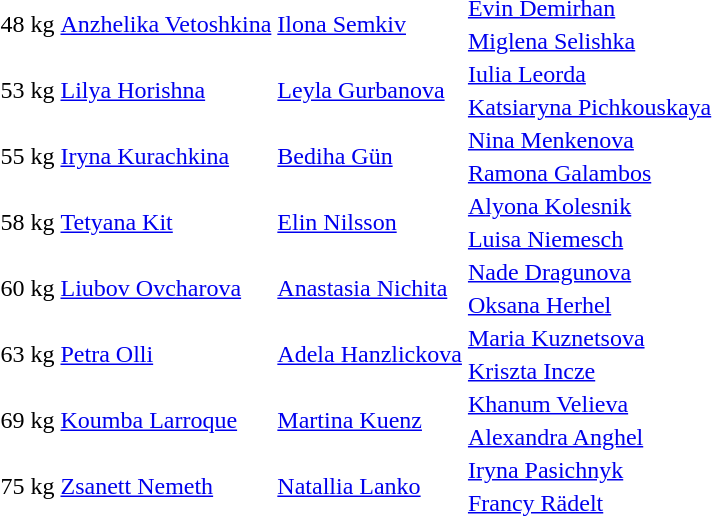<table>
<tr>
<td rowspan=2>48 kg</td>
<td rowspan=2> <a href='#'>Anzhelika Vetoshkina</a></td>
<td rowspan=2> <a href='#'>Ilona Semkiv</a></td>
<td> <a href='#'>Evin Demirhan</a></td>
</tr>
<tr>
<td> <a href='#'>Miglena Selishka</a></td>
</tr>
<tr>
<td rowspan=2>53 kg</td>
<td rowspan=2> <a href='#'>Lilya Horishna</a></td>
<td rowspan=2> <a href='#'>Leyla Gurbanova</a></td>
<td> <a href='#'>Iulia Leorda</a></td>
</tr>
<tr>
<td> <a href='#'>Katsiaryna Pichkouskaya</a></td>
</tr>
<tr>
<td rowspan=2>55 kg</td>
<td rowspan=2> <a href='#'>Iryna Kurachkina</a></td>
<td rowspan=2> <a href='#'>Bediha Gün</a></td>
<td> <a href='#'>Nina Menkenova</a></td>
</tr>
<tr>
<td> <a href='#'>Ramona Galambos</a></td>
</tr>
<tr>
<td rowspan=2>58 kg</td>
<td rowspan=2> <a href='#'>Tetyana Kit</a></td>
<td rowspan=2> <a href='#'>Elin Nilsson</a></td>
<td> <a href='#'>Alyona Kolesnik</a></td>
</tr>
<tr>
<td> <a href='#'>Luisa Niemesch</a></td>
</tr>
<tr>
<td rowspan=2>60 kg</td>
<td rowspan=2> <a href='#'>Liubov Ovcharova</a></td>
<td rowspan=2> <a href='#'>Anastasia Nichita</a></td>
<td> <a href='#'>Nade Dragunova</a></td>
</tr>
<tr>
<td> <a href='#'>Oksana Herhel</a></td>
</tr>
<tr>
<td rowspan=2>63 kg</td>
<td rowspan=2> <a href='#'>Petra Olli</a></td>
<td rowspan=2> <a href='#'>Adela Hanzlickova</a></td>
<td> <a href='#'>Maria Kuznetsova</a></td>
</tr>
<tr>
<td> <a href='#'>Kriszta Incze</a></td>
</tr>
<tr>
<td rowspan=2>69 kg</td>
<td rowspan=2> <a href='#'>Koumba Larroque</a></td>
<td rowspan=2> <a href='#'>Martina Kuenz</a></td>
<td> <a href='#'>Khanum Velieva</a></td>
</tr>
<tr>
<td> <a href='#'>Alexandra Anghel</a></td>
</tr>
<tr>
<td rowspan=2>75 kg</td>
<td rowspan=2> <a href='#'>Zsanett Nemeth</a></td>
<td rowspan=2> <a href='#'>Natallia Lanko</a></td>
<td> <a href='#'>Iryna Pasichnyk</a></td>
</tr>
<tr>
<td> <a href='#'>Francy Rädelt</a></td>
</tr>
</table>
